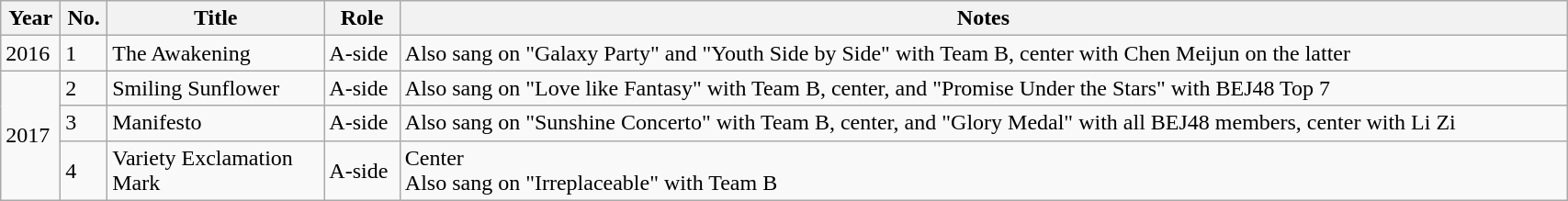<table class="wikitable sortable" style="width:90%;">
<tr>
<th>Year</th>
<th data-sort-type="number">No.</th>
<th style="width:150px;">Title</th>
<th>Role</th>
<th class="unsortable">Notes</th>
</tr>
<tr>
<td>2016</td>
<td>1</td>
<td>The Awakening</td>
<td>A-side</td>
<td>Also sang on "Galaxy Party" and "Youth Side by Side" with Team B, center with Chen Meijun on the latter</td>
</tr>
<tr>
<td rowspan="3">2017</td>
<td>2</td>
<td>Smiling Sunflower</td>
<td>A-side</td>
<td>Also sang on "Love like Fantasy" with Team B, center, and "Promise Under the Stars" with BEJ48 Top 7</td>
</tr>
<tr>
<td>3</td>
<td>Manifesto</td>
<td>A-side</td>
<td>Also sang on "Sunshine Concerto" with Team B, center, and "Glory Medal" with all BEJ48 members, center with Li Zi</td>
</tr>
<tr>
<td>4</td>
<td>Variety Exclamation Mark</td>
<td>A-side</td>
<td>Center <br> Also sang on "Irreplaceable" with Team B</td>
</tr>
</table>
